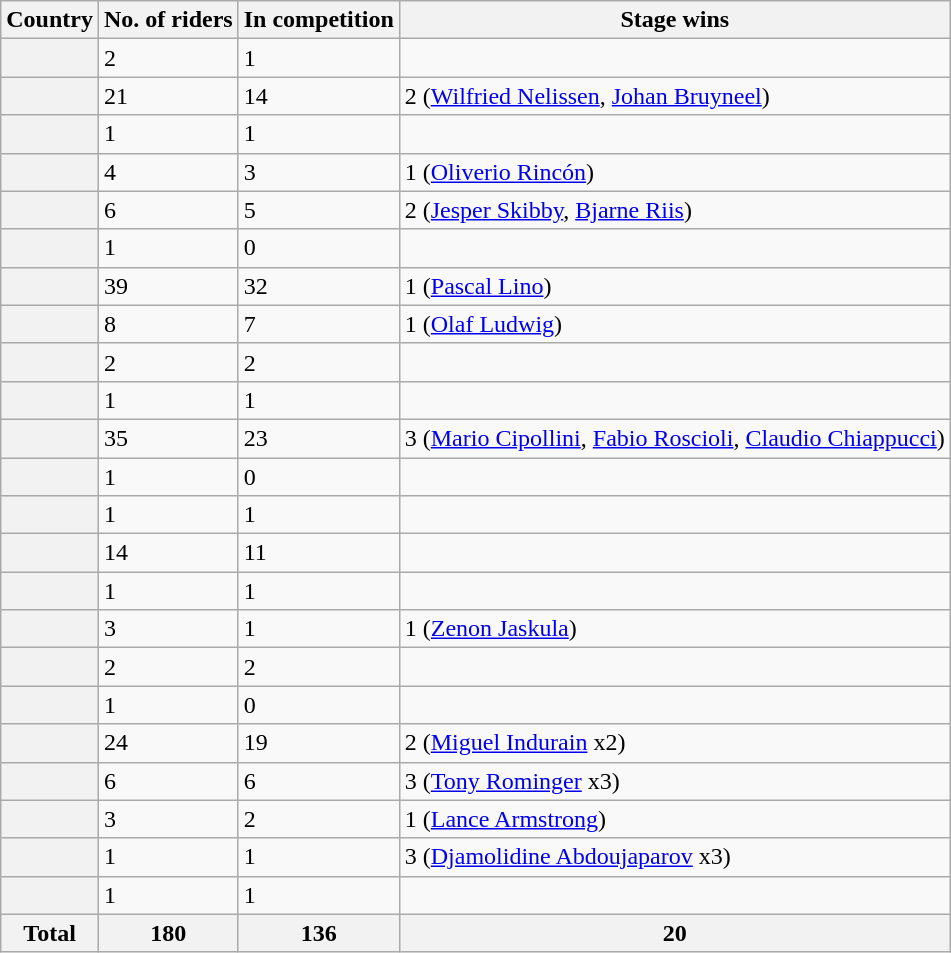<table class="wikitable sortable plainrowheaders">
<tr>
<th scope="col">Country</th>
<th scope="col">No. of riders</th>
<th scope="col">In competition</th>
<th scope="col">Stage wins</th>
</tr>
<tr>
<th scope="row"></th>
<td>2</td>
<td>1</td>
<td></td>
</tr>
<tr>
<th scope="row"></th>
<td>21</td>
<td>14</td>
<td>2 (<a href='#'>Wilfried Nelissen</a>, <a href='#'>Johan Bruyneel</a>)</td>
</tr>
<tr>
<th scope="row"></th>
<td>1</td>
<td>1</td>
<td></td>
</tr>
<tr>
<th scope="row"></th>
<td>4</td>
<td>3</td>
<td>1 (<a href='#'>Oliverio Rincón</a>)</td>
</tr>
<tr>
<th scope="row"></th>
<td>6</td>
<td>5</td>
<td>2 (<a href='#'>Jesper Skibby</a>, <a href='#'>Bjarne Riis</a>)</td>
</tr>
<tr>
<th scope="row"></th>
<td>1</td>
<td>0</td>
<td></td>
</tr>
<tr>
<th scope="row"></th>
<td>39</td>
<td>32</td>
<td>1 (<a href='#'>Pascal Lino</a>)</td>
</tr>
<tr>
<th scope="row"></th>
<td>8</td>
<td>7</td>
<td>1 (<a href='#'>Olaf Ludwig</a>)</td>
</tr>
<tr>
<th scope="row"></th>
<td>2</td>
<td>2</td>
<td></td>
</tr>
<tr>
<th scope="row"></th>
<td>1</td>
<td>1</td>
<td></td>
</tr>
<tr>
<th scope="row"></th>
<td>35</td>
<td>23</td>
<td>3 (<a href='#'>Mario Cipollini</a>, <a href='#'>Fabio Roscioli</a>, <a href='#'>Claudio Chiappucci</a>)</td>
</tr>
<tr>
<th scope="row"></th>
<td>1</td>
<td>0</td>
<td></td>
</tr>
<tr>
<th scope="row"></th>
<td>1</td>
<td>1</td>
<td></td>
</tr>
<tr>
<th scope="row"></th>
<td>14</td>
<td>11</td>
<td></td>
</tr>
<tr>
<th scope="row"></th>
<td>1</td>
<td>1</td>
<td></td>
</tr>
<tr>
<th scope="row"></th>
<td>3</td>
<td>1</td>
<td>1 (<a href='#'>Zenon Jaskula</a>)</td>
</tr>
<tr>
<th scope="row"></th>
<td>2</td>
<td>2</td>
<td></td>
</tr>
<tr>
<th scope="row"></th>
<td>1</td>
<td>0</td>
<td></td>
</tr>
<tr>
<th scope="row"></th>
<td>24</td>
<td>19</td>
<td>2 (<a href='#'>Miguel Indurain</a> x2)</td>
</tr>
<tr>
<th scope="row"></th>
<td>6</td>
<td>6</td>
<td>3 (<a href='#'>Tony Rominger</a> x3)</td>
</tr>
<tr>
<th scope="row"></th>
<td>3</td>
<td>2</td>
<td>1 (<a href='#'>Lance Armstrong</a>)</td>
</tr>
<tr>
<th scope="row"></th>
<td>1</td>
<td>1</td>
<td>3 (<a href='#'>Djamolidine Abdoujaparov</a> x3)</td>
</tr>
<tr>
<th scope="row"></th>
<td>1</td>
<td>1</td>
<td></td>
</tr>
<tr>
<th scope="row">Total</th>
<th>180</th>
<th>136</th>
<th>20</th>
</tr>
</table>
